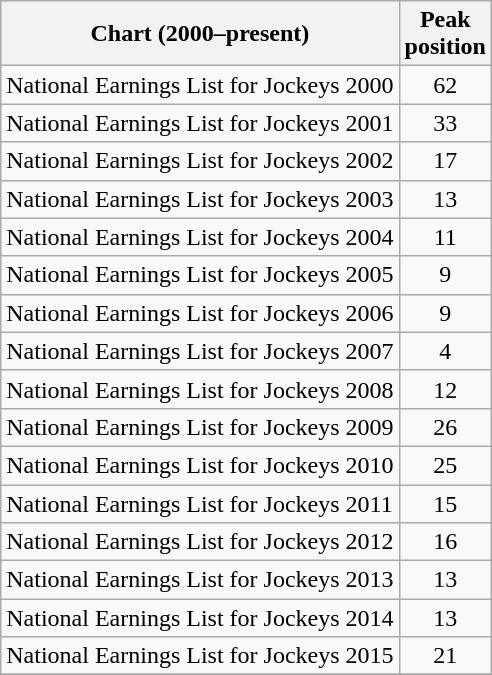<table class="wikitable sortable">
<tr>
<th>Chart (2000–present)</th>
<th>Peak<br>position</th>
</tr>
<tr>
<td>National Earnings List for Jockeys 2000</td>
<td style="text-align:center;">62</td>
</tr>
<tr>
<td>National Earnings List for Jockeys 2001</td>
<td style="text-align:center;">33</td>
</tr>
<tr>
<td>National Earnings List for Jockeys 2002</td>
<td style="text-align:center;">17</td>
</tr>
<tr>
<td>National Earnings List for Jockeys 2003</td>
<td style="text-align:center;">13</td>
</tr>
<tr>
<td>National Earnings List for Jockeys 2004</td>
<td style="text-align:center;">11</td>
</tr>
<tr>
<td>National Earnings List for Jockeys 2005</td>
<td style="text-align:center;">9</td>
</tr>
<tr>
<td>National Earnings List for Jockeys 2006</td>
<td style="text-align:center;">9</td>
</tr>
<tr>
<td>National Earnings List for Jockeys 2007</td>
<td style="text-align:center;">4</td>
</tr>
<tr>
<td>National Earnings List for Jockeys 2008</td>
<td style="text-align:center;">12</td>
</tr>
<tr>
<td>National Earnings List for Jockeys 2009</td>
<td style="text-align:center;">26</td>
</tr>
<tr>
<td>National Earnings List for Jockeys 2010</td>
<td style="text-align:center;">25</td>
</tr>
<tr>
<td>National Earnings List for Jockeys 2011</td>
<td style="text-align:center;">15</td>
</tr>
<tr>
<td>National Earnings List for Jockeys 2012</td>
<td style="text-align:center;">16</td>
</tr>
<tr>
<td>National Earnings List for Jockeys 2013</td>
<td style="text-align:center;">13</td>
</tr>
<tr>
<td>National Earnings List for Jockeys 2014</td>
<td style="text-align:center;">13</td>
</tr>
<tr>
<td>National Earnings List for Jockeys 2015</td>
<td style="text-align:center;">21</td>
</tr>
<tr>
</tr>
</table>
